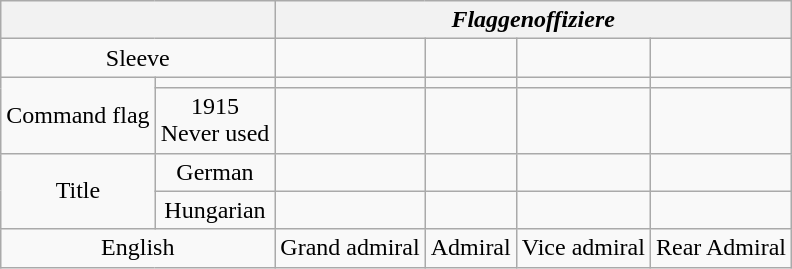<table class="wikitable">
<tr style="text-align:center;">
<th colspan=2></th>
<th colspan=4><em>Flaggenoffiziere</em></th>
</tr>
<tr style="text-align:center;">
<td colspan=2>Sleeve</td>
<td></td>
<td></td>
<td></td>
<td></td>
</tr>
<tr style="text-align:center;">
<td rowspan=2>Command flag</td>
<td></td>
<td></td>
<td></td>
<td></td>
<td></td>
</tr>
<tr style="text-align:center;">
<td>1915<br>Never used</td>
<td></td>
<td></td>
<td></td>
<td></td>
</tr>
<tr style="text-align:center;">
<td rowspan=2>Title</td>
<td>German</td>
<td></td>
<td></td>
<td></td>
<td></td>
</tr>
<tr style="text-align:center;">
<td>Hungarian</td>
<td></td>
<td></td>
<td></td>
<td></td>
</tr>
<tr style="text-align:center;">
<td colspan=2>English</td>
<td>Grand admiral</td>
<td>Admiral</td>
<td>Vice admiral</td>
<td>Rear Admiral</td>
</tr>
</table>
